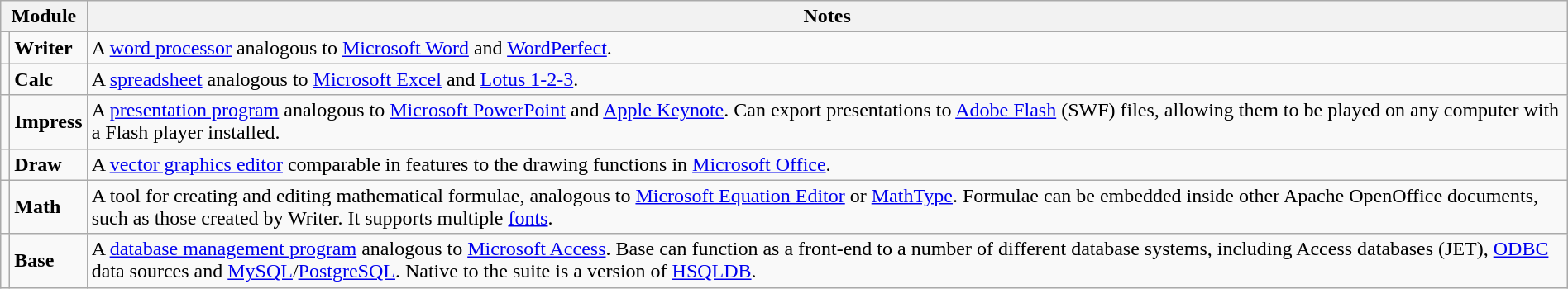<table class="wikitable" style="width:100%;">
<tr>
<th colspan="2">Module</th>
<th>Notes</th>
</tr>
<tr>
<td class="noresize"></td>
<td><strong>Writer</strong></td>
<td>A <a href='#'>word processor</a> analogous to <a href='#'>Microsoft Word</a> and <a href='#'>WordPerfect</a>.</td>
</tr>
<tr>
<td></td>
<td><strong>Calc</strong></td>
<td>A <a href='#'>spreadsheet</a> analogous to <a href='#'>Microsoft Excel</a> and <a href='#'>Lotus 1-2-3</a>.</td>
</tr>
<tr>
<td></td>
<td><strong>Impress</strong></td>
<td>A <a href='#'>presentation program</a> analogous to <a href='#'>Microsoft PowerPoint</a> and <a href='#'>Apple Keynote</a>. Can export presentations to <a href='#'>Adobe Flash</a> (SWF) files, allowing them to be played on any computer with a Flash player installed.</td>
</tr>
<tr>
<td></td>
<td><strong>Draw</strong></td>
<td>A <a href='#'>vector graphics editor</a> comparable in features to the drawing functions in <a href='#'>Microsoft Office</a>.</td>
</tr>
<tr>
<td></td>
<td><strong>Math</strong></td>
<td>A tool for creating and editing mathematical formulae, analogous to <a href='#'>Microsoft Equation Editor</a> or <a href='#'>MathType</a>. Formulae can be embedded inside other Apache OpenOffice documents, such as those created by Writer. It supports multiple <a href='#'>fonts</a>.</td>
</tr>
<tr>
<td></td>
<td><strong>Base</strong></td>
<td>A <a href='#'>database management program</a> analogous to <a href='#'>Microsoft Access</a>. Base can function as a front-end to a number of different database systems, including Access databases (JET), <a href='#'>ODBC</a> data sources and <a href='#'>MySQL</a>/<a href='#'>PostgreSQL</a>. Native to the suite is a version of <a href='#'>HSQLDB</a>.</td>
</tr>
</table>
